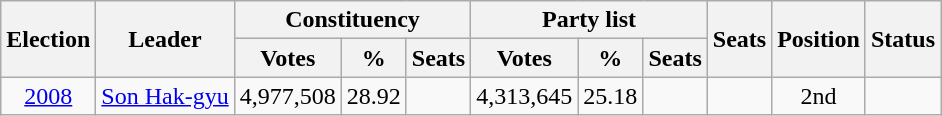<table class="wikitable" style="text-align:center">
<tr>
<th rowspan="2">Election</th>
<th rowspan="2">Leader</th>
<th colspan="3">Constituency</th>
<th colspan="3">Party list</th>
<th rowspan="2">Seats</th>
<th rowspan="2">Position</th>
<th rowspan="2">Status</th>
</tr>
<tr>
<th>Votes</th>
<th>%</th>
<th>Seats</th>
<th>Votes</th>
<th>%</th>
<th>Seats</th>
</tr>
<tr>
<td><a href='#'>2008</a></td>
<td><a href='#'>Son Hak-gyu</a></td>
<td>4,977,508</td>
<td>28.92</td>
<td></td>
<td>4,313,645</td>
<td>25.18</td>
<td></td>
<td></td>
<td>2nd</td>
<td></td>
</tr>
</table>
